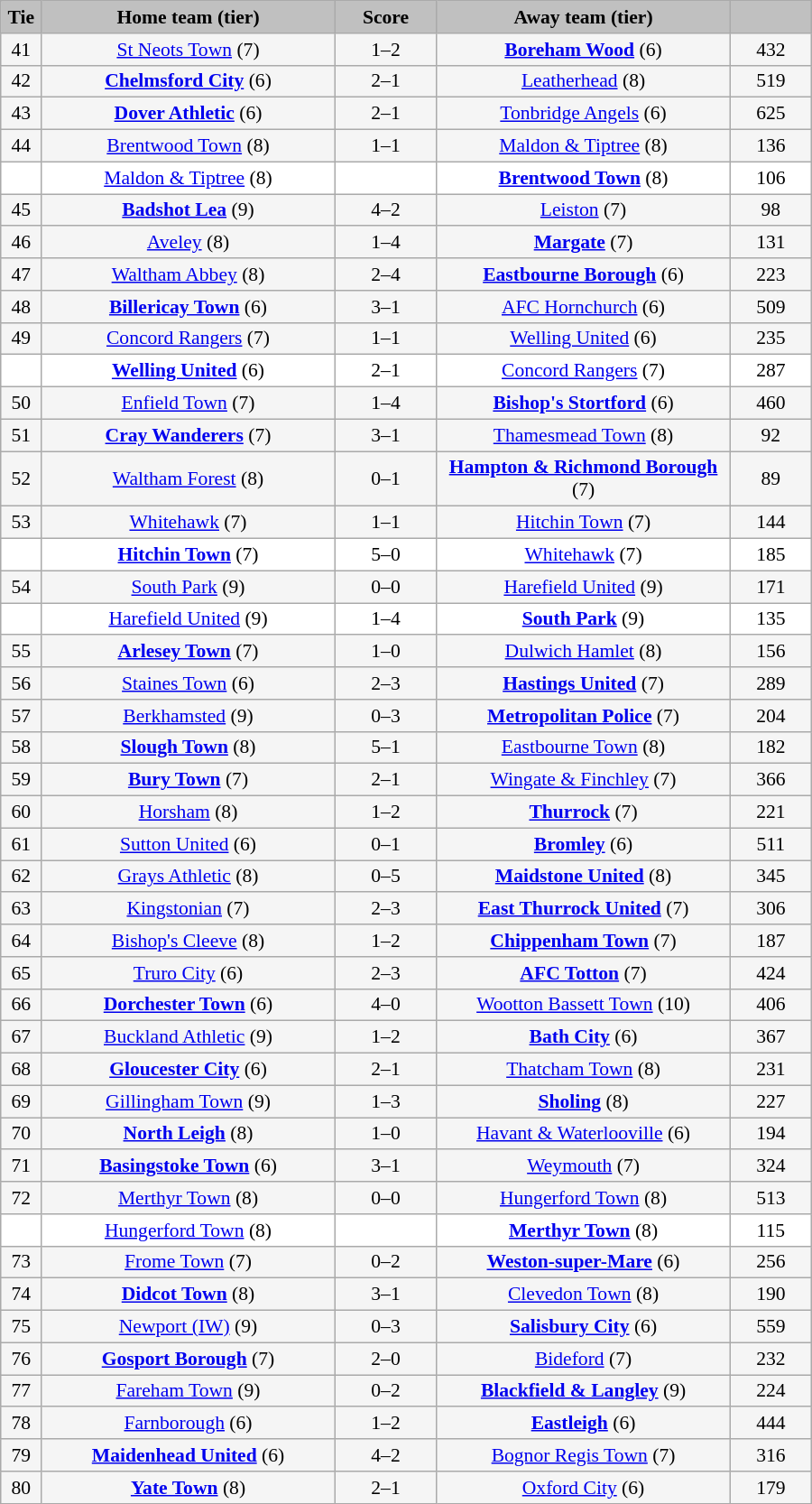<table class="wikitable" style="width: 600px; background:WhiteSmoke; text-align:center; font-size:90%">
<tr>
<td scope="col" style="width:  5.00%; background:silver;"><strong>Tie</strong></td>
<td scope="col" style="width: 36.25%; background:silver;"><strong>Home team (tier)</strong></td>
<td scope="col" style="width: 12.50%; background:silver;"><strong>Score</strong></td>
<td scope="col" style="width: 36.25%; background:silver;"><strong>Away team (tier)</strong></td>
<td scope="col" style="width: 10.00%; background:silver;"><strong></strong></td>
</tr>
<tr>
<td>41</td>
<td><a href='#'>St Neots Town</a> (7)</td>
<td>1–2</td>
<td><strong><a href='#'>Boreham Wood</a></strong> (6)</td>
<td>432</td>
</tr>
<tr>
<td>42</td>
<td><strong><a href='#'>Chelmsford City</a></strong> (6)</td>
<td>2–1</td>
<td><a href='#'>Leatherhead</a> (8)</td>
<td>519</td>
</tr>
<tr>
<td>43</td>
<td><strong><a href='#'>Dover Athletic</a></strong> (6)</td>
<td>2–1</td>
<td><a href='#'>Tonbridge Angels</a> (6)</td>
<td>625</td>
</tr>
<tr>
<td>44</td>
<td><a href='#'>Brentwood Town</a> (8)</td>
<td>1–1</td>
<td><a href='#'>Maldon & Tiptree</a> (8)</td>
<td>136</td>
</tr>
<tr style="background:white;">
<td><em></em></td>
<td><a href='#'>Maldon & Tiptree</a> (8)</td>
<td></td>
<td><strong><a href='#'>Brentwood Town</a></strong> (8)</td>
<td>106</td>
</tr>
<tr>
<td>45</td>
<td><strong><a href='#'>Badshot Lea</a></strong> (9)</td>
<td>4–2</td>
<td><a href='#'>Leiston</a> (7)</td>
<td>98</td>
</tr>
<tr>
<td>46</td>
<td><a href='#'>Aveley</a> (8)</td>
<td>1–4</td>
<td><strong><a href='#'>Margate</a></strong> (7)</td>
<td>131</td>
</tr>
<tr>
<td>47</td>
<td><a href='#'>Waltham Abbey</a> (8)</td>
<td>2–4</td>
<td><strong><a href='#'>Eastbourne Borough</a></strong> (6)</td>
<td>223</td>
</tr>
<tr>
<td>48</td>
<td><strong><a href='#'>Billericay Town</a></strong> (6)</td>
<td>3–1</td>
<td><a href='#'>AFC Hornchurch</a> (6)</td>
<td>509</td>
</tr>
<tr>
<td>49</td>
<td><a href='#'>Concord Rangers</a> (7)</td>
<td>1–1</td>
<td><a href='#'>Welling United</a> (6)</td>
<td>235</td>
</tr>
<tr style="background:white;">
<td><em></em></td>
<td><strong><a href='#'>Welling United</a></strong> (6)</td>
<td>2–1</td>
<td><a href='#'>Concord Rangers</a> (7)</td>
<td>287</td>
</tr>
<tr>
<td>50</td>
<td><a href='#'>Enfield Town</a> (7)</td>
<td>1–4</td>
<td><strong><a href='#'>Bishop's Stortford</a></strong> (6)</td>
<td>460</td>
</tr>
<tr>
<td>51</td>
<td><strong><a href='#'>Cray Wanderers</a></strong> (7)</td>
<td>3–1</td>
<td><a href='#'>Thamesmead Town</a> (8)</td>
<td>92</td>
</tr>
<tr>
<td>52</td>
<td><a href='#'>Waltham Forest</a> (8)</td>
<td>0–1</td>
<td><strong><a href='#'>Hampton & Richmond Borough</a></strong> (7)</td>
<td>89</td>
</tr>
<tr>
<td>53</td>
<td><a href='#'>Whitehawk</a> (7)</td>
<td>1–1</td>
<td><a href='#'>Hitchin Town</a> (7)</td>
<td>144</td>
</tr>
<tr style="background:white;">
<td><em></em></td>
<td><strong><a href='#'>Hitchin Town</a></strong> (7)</td>
<td>5–0</td>
<td><a href='#'>Whitehawk</a> (7)</td>
<td>185</td>
</tr>
<tr>
<td>54</td>
<td><a href='#'>South Park</a> (9)</td>
<td>0–0</td>
<td><a href='#'>Harefield United</a> (9)</td>
<td>171</td>
</tr>
<tr style="background:white;">
<td><em></em></td>
<td><a href='#'>Harefield United</a> (9)</td>
<td>1–4</td>
<td><strong><a href='#'>South Park</a></strong> (9)</td>
<td>135</td>
</tr>
<tr>
<td>55</td>
<td><strong><a href='#'>Arlesey Town</a></strong> (7)</td>
<td>1–0</td>
<td><a href='#'>Dulwich Hamlet</a> (8)</td>
<td>156</td>
</tr>
<tr>
<td>56</td>
<td><a href='#'>Staines Town</a> (6)</td>
<td>2–3</td>
<td><strong><a href='#'>Hastings United</a></strong> (7)</td>
<td>289</td>
</tr>
<tr>
<td>57</td>
<td><a href='#'>Berkhamsted</a> (9)</td>
<td>0–3</td>
<td><strong><a href='#'>Metropolitan Police</a></strong> (7)</td>
<td>204</td>
</tr>
<tr>
<td>58</td>
<td><strong><a href='#'>Slough Town</a></strong> (8)</td>
<td>5–1</td>
<td><a href='#'>Eastbourne Town</a> (8)</td>
<td>182</td>
</tr>
<tr>
<td>59</td>
<td><strong><a href='#'>Bury Town</a></strong> (7)</td>
<td>2–1</td>
<td><a href='#'>Wingate & Finchley</a> (7)</td>
<td>366</td>
</tr>
<tr>
<td>60</td>
<td><a href='#'>Horsham</a> (8)</td>
<td>1–2</td>
<td><strong><a href='#'>Thurrock</a></strong> (7)</td>
<td>221</td>
</tr>
<tr>
<td>61</td>
<td><a href='#'>Sutton United</a> (6)</td>
<td>0–1</td>
<td><strong><a href='#'>Bromley</a></strong> (6)</td>
<td>511</td>
</tr>
<tr>
<td>62</td>
<td><a href='#'>Grays Athletic</a> (8)</td>
<td>0–5</td>
<td><strong><a href='#'>Maidstone United</a></strong> (8)</td>
<td>345</td>
</tr>
<tr>
<td>63</td>
<td><a href='#'>Kingstonian</a> (7)</td>
<td>2–3</td>
<td><strong><a href='#'>East Thurrock United</a></strong> (7)</td>
<td>306</td>
</tr>
<tr>
<td>64</td>
<td><a href='#'>Bishop's Cleeve</a> (8)</td>
<td>1–2</td>
<td><strong><a href='#'>Chippenham Town</a></strong> (7)</td>
<td>187</td>
</tr>
<tr>
<td>65</td>
<td><a href='#'>Truro City</a> (6)</td>
<td>2–3</td>
<td><strong><a href='#'>AFC Totton</a></strong> (7)</td>
<td>424</td>
</tr>
<tr>
<td>66</td>
<td><strong><a href='#'>Dorchester Town</a></strong> (6)</td>
<td>4–0</td>
<td><a href='#'>Wootton Bassett Town</a> (10)</td>
<td>406</td>
</tr>
<tr>
<td>67</td>
<td><a href='#'>Buckland Athletic</a> (9)</td>
<td>1–2</td>
<td><strong><a href='#'>Bath City</a></strong> (6)</td>
<td>367</td>
</tr>
<tr>
<td>68</td>
<td><strong><a href='#'>Gloucester City</a></strong> (6)</td>
<td>2–1</td>
<td><a href='#'>Thatcham Town</a> (8)</td>
<td>231</td>
</tr>
<tr>
<td>69</td>
<td><a href='#'>Gillingham Town</a> (9)</td>
<td>1–3</td>
<td><strong><a href='#'>Sholing</a></strong> (8)</td>
<td>227</td>
</tr>
<tr>
<td>70</td>
<td><strong><a href='#'>North Leigh</a></strong> (8)</td>
<td>1–0</td>
<td><a href='#'>Havant & Waterlooville</a> (6)</td>
<td>194</td>
</tr>
<tr>
<td>71</td>
<td><strong><a href='#'>Basingstoke Town</a></strong> (6)</td>
<td>3–1</td>
<td><a href='#'>Weymouth</a> (7)</td>
<td>324</td>
</tr>
<tr>
<td>72</td>
<td><a href='#'>Merthyr Town</a> (8)</td>
<td>0–0</td>
<td><a href='#'>Hungerford Town</a> (8)</td>
<td>513</td>
</tr>
<tr style="background:white;">
<td><em></em></td>
<td><a href='#'>Hungerford Town</a> (8)</td>
<td></td>
<td><strong><a href='#'>Merthyr Town</a></strong> (8)</td>
<td>115</td>
</tr>
<tr>
<td>73</td>
<td><a href='#'>Frome Town</a> (7)</td>
<td>0–2</td>
<td><strong><a href='#'>Weston-super-Mare</a></strong> (6)</td>
<td>256</td>
</tr>
<tr>
<td>74</td>
<td><strong><a href='#'>Didcot Town</a></strong> (8)</td>
<td>3–1</td>
<td><a href='#'>Clevedon Town</a> (8)</td>
<td>190</td>
</tr>
<tr>
<td>75</td>
<td><a href='#'>Newport (IW)</a> (9)</td>
<td>0–3</td>
<td><strong><a href='#'>Salisbury City</a></strong> (6)</td>
<td>559</td>
</tr>
<tr>
<td>76</td>
<td><strong><a href='#'>Gosport Borough</a></strong> (7)</td>
<td>2–0</td>
<td><a href='#'>Bideford</a> (7)</td>
<td>232</td>
</tr>
<tr>
<td>77</td>
<td><a href='#'>Fareham Town</a> (9)</td>
<td>0–2</td>
<td><strong><a href='#'>Blackfield & Langley</a></strong> (9)</td>
<td>224</td>
</tr>
<tr>
<td>78</td>
<td><a href='#'>Farnborough</a> (6)</td>
<td>1–2</td>
<td><strong><a href='#'>Eastleigh</a></strong> (6)</td>
<td>444</td>
</tr>
<tr>
<td>79</td>
<td><strong><a href='#'>Maidenhead United</a></strong> (6)</td>
<td>4–2</td>
<td><a href='#'>Bognor Regis Town</a> (7)</td>
<td>316</td>
</tr>
<tr>
<td>80</td>
<td><strong><a href='#'>Yate Town</a></strong> (8)</td>
<td>2–1</td>
<td><a href='#'>Oxford City</a> (6)</td>
<td>179</td>
</tr>
</table>
